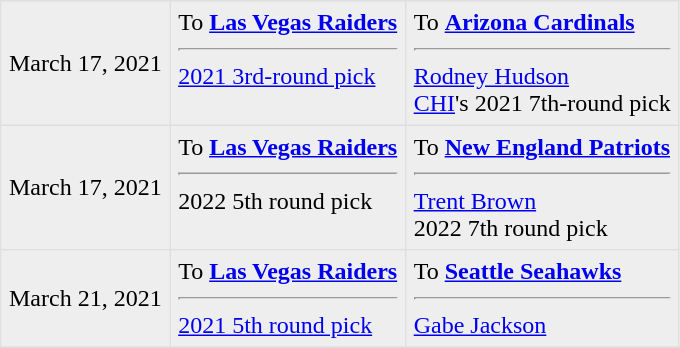<table border="1" style="border-collapse:collapse" cellpadding="5" bordercolor="#DFDFDF">
<tr>
</tr>
<tr bgcolor="eeeeee">
<td>March 17, 2021<br></td>
<td valign="top">To <strong><a href='#'>Las Vegas Raiders</a></strong><hr><a href='#'>2021 3rd-round pick</a></td>
<td valign="top">To <strong><a href='#'>Arizona Cardinals</a></strong><hr><a href='#'>Rodney Hudson</a><br> <a href='#'>CHI</a>'s 2021 7th-round pick</td>
</tr>
<tr bgcolor="eeeeee">
<td>March 17, 2021<br></td>
<td valign="top">To <strong><a href='#'>Las Vegas Raiders</a></strong><hr>2022 5th round pick</td>
<td valign="top">To <strong><a href='#'>New England Patriots</a></strong><hr><a href='#'>Trent Brown</a> <br> 2022 7th round pick</td>
</tr>
<tr bgcolor="eeeeee">
<td>March 21, 2021<br></td>
<td valign="top">To <strong><a href='#'>Las Vegas Raiders</a></strong><hr><a href='#'>2021 5th round pick</a></td>
<td valign="top">To <strong><a href='#'>Seattle Seahawks</a></strong><hr><a href='#'>Gabe Jackson</a></td>
</tr>
<tr>
</tr>
</table>
